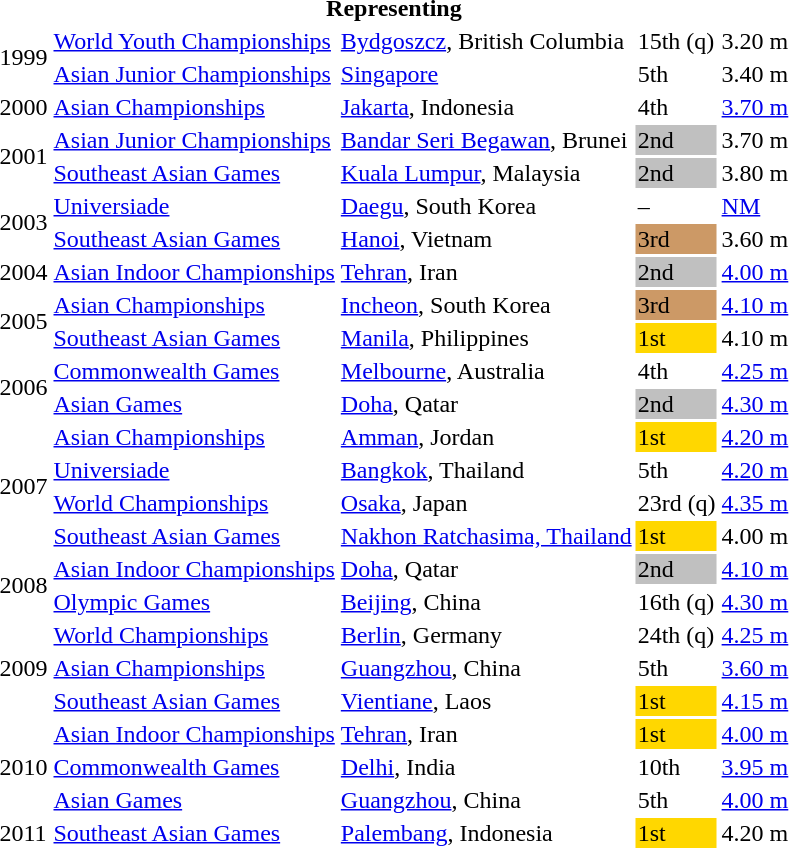<table>
<tr>
<th colspan="5">Representing </th>
</tr>
<tr>
<td rowspan=2>1999</td>
<td><a href='#'>World Youth Championships</a></td>
<td><a href='#'>Bydgoszcz</a>, British Columbia</td>
<td>15th (q)</td>
<td>3.20 m</td>
</tr>
<tr>
<td><a href='#'>Asian Junior Championships</a></td>
<td><a href='#'>Singapore</a></td>
<td>5th</td>
<td>3.40 m</td>
</tr>
<tr>
<td>2000</td>
<td><a href='#'>Asian Championships</a></td>
<td><a href='#'>Jakarta</a>, Indonesia</td>
<td>4th</td>
<td><a href='#'>3.70 m</a></td>
</tr>
<tr>
<td rowspan=2>2001</td>
<td><a href='#'>Asian Junior Championships</a></td>
<td><a href='#'>Bandar Seri Begawan</a>, Brunei</td>
<td bgcolor=silver>2nd</td>
<td>3.70 m</td>
</tr>
<tr>
<td><a href='#'>Southeast Asian Games</a></td>
<td><a href='#'>Kuala Lumpur</a>, Malaysia</td>
<td bgcolor=silver>2nd</td>
<td>3.80 m</td>
</tr>
<tr>
<td rowspan=2>2003</td>
<td><a href='#'>Universiade</a></td>
<td><a href='#'>Daegu</a>, South Korea</td>
<td>–</td>
<td><a href='#'>NM</a></td>
</tr>
<tr>
<td><a href='#'>Southeast Asian Games</a></td>
<td><a href='#'>Hanoi</a>, Vietnam</td>
<td bgcolor=cc9966>3rd</td>
<td>3.60 m</td>
</tr>
<tr>
<td>2004</td>
<td><a href='#'>Asian Indoor Championships</a></td>
<td><a href='#'>Tehran</a>, Iran</td>
<td bgcolor=silver>2nd</td>
<td><a href='#'>4.00 m</a></td>
</tr>
<tr>
<td rowspan=2>2005</td>
<td><a href='#'>Asian Championships</a></td>
<td><a href='#'>Incheon</a>, South Korea</td>
<td bgcolor=cc9966>3rd</td>
<td><a href='#'>4.10 m</a></td>
</tr>
<tr>
<td><a href='#'>Southeast Asian Games</a></td>
<td><a href='#'>Manila</a>, Philippines</td>
<td bgcolor=gold>1st</td>
<td>4.10 m</td>
</tr>
<tr>
<td rowspan=2>2006</td>
<td><a href='#'>Commonwealth Games</a></td>
<td><a href='#'>Melbourne</a>, Australia</td>
<td>4th</td>
<td><a href='#'>4.25 m</a></td>
</tr>
<tr>
<td><a href='#'>Asian Games</a></td>
<td><a href='#'>Doha</a>, Qatar</td>
<td bgcolor=silver>2nd</td>
<td><a href='#'>4.30 m</a></td>
</tr>
<tr>
<td rowspan=4>2007</td>
<td><a href='#'>Asian Championships</a></td>
<td><a href='#'>Amman</a>, Jordan</td>
<td bgcolor=gold>1st</td>
<td><a href='#'>4.20 m</a></td>
</tr>
<tr>
<td><a href='#'>Universiade</a></td>
<td><a href='#'>Bangkok</a>, Thailand</td>
<td>5th</td>
<td><a href='#'>4.20 m</a></td>
</tr>
<tr>
<td><a href='#'>World Championships</a></td>
<td><a href='#'>Osaka</a>, Japan</td>
<td>23rd (q)</td>
<td><a href='#'>4.35 m</a></td>
</tr>
<tr>
<td><a href='#'>Southeast Asian Games</a></td>
<td><a href='#'>Nakhon Ratchasima, Thailand</a></td>
<td bgcolor=gold>1st</td>
<td>4.00 m</td>
</tr>
<tr>
<td rowspan=2>2008</td>
<td><a href='#'>Asian Indoor Championships</a></td>
<td><a href='#'>Doha</a>, Qatar</td>
<td bgcolor=silver>2nd</td>
<td><a href='#'>4.10 m</a></td>
</tr>
<tr>
<td><a href='#'>Olympic Games</a></td>
<td><a href='#'>Beijing</a>, China</td>
<td>16th (q)</td>
<td><a href='#'>4.30 m</a></td>
</tr>
<tr>
<td rowspan=3>2009</td>
<td><a href='#'>World Championships</a></td>
<td><a href='#'>Berlin</a>, Germany</td>
<td>24th (q)</td>
<td><a href='#'>4.25 m</a></td>
</tr>
<tr>
<td><a href='#'>Asian Championships</a></td>
<td><a href='#'>Guangzhou</a>, China</td>
<td>5th</td>
<td><a href='#'>3.60 m</a></td>
</tr>
<tr>
<td><a href='#'>Southeast Asian Games</a></td>
<td><a href='#'>Vientiane</a>, Laos</td>
<td bgcolor=gold>1st</td>
<td><a href='#'>4.15 m</a></td>
</tr>
<tr>
<td rowspan=3>2010</td>
<td><a href='#'>Asian Indoor Championships</a></td>
<td><a href='#'>Tehran</a>, Iran</td>
<td bgcolor=gold>1st</td>
<td><a href='#'>4.00 m</a></td>
</tr>
<tr>
<td><a href='#'>Commonwealth Games</a></td>
<td><a href='#'>Delhi</a>, India</td>
<td>10th</td>
<td><a href='#'>3.95 m</a></td>
</tr>
<tr>
<td><a href='#'>Asian Games</a></td>
<td><a href='#'>Guangzhou</a>, China</td>
<td>5th</td>
<td><a href='#'>4.00 m</a></td>
</tr>
<tr>
<td>2011</td>
<td><a href='#'>Southeast Asian Games</a></td>
<td><a href='#'>Palembang</a>, Indonesia</td>
<td bgcolor=gold>1st</td>
<td>4.20 m</td>
</tr>
</table>
